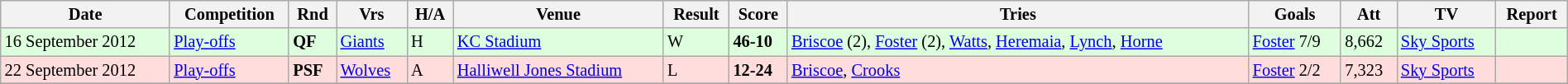<table class="wikitable" style="font-size:85%;" width="100%">
<tr>
<th>Date</th>
<th>Competition</th>
<th>Rnd</th>
<th>Vrs</th>
<th>H/A</th>
<th>Venue</th>
<th>Result</th>
<th>Score</th>
<th>Tries</th>
<th>Goals</th>
<th>Att</th>
<th>TV</th>
<th>Report</th>
</tr>
<tr style="background:#ddffdd;" width=20 | >
<td>16 September 2012</td>
<td><a href='#'>Play-offs</a></td>
<td><strong>QF</strong></td>
<td> <a href='#'>Giants</a></td>
<td>H</td>
<td><a href='#'>KC Stadium</a></td>
<td>W</td>
<td><strong>46-10</strong></td>
<td><a href='#'>Briscoe</a> (2), <a href='#'>Foster</a> (2), <a href='#'>Watts</a>, <a href='#'>Heremaia</a>, <a href='#'>Lynch</a>, <a href='#'>Horne</a></td>
<td><a href='#'>Foster</a> 7/9</td>
<td>8,662</td>
<td><a href='#'>Sky Sports</a></td>
<td></td>
</tr>
<tr style="background:#ffdddd;" width=20 | >
<td>22 September 2012</td>
<td><a href='#'>Play-offs</a></td>
<td><strong>PSF</strong></td>
<td> <a href='#'>Wolves</a></td>
<td>A</td>
<td><a href='#'>Halliwell Jones Stadium</a></td>
<td>L</td>
<td><strong>12-24</strong></td>
<td><a href='#'>Briscoe</a>, <a href='#'>Crooks</a></td>
<td><a href='#'>Foster</a> 2/2</td>
<td>7,323</td>
<td><a href='#'>Sky Sports</a></td>
<td></td>
</tr>
<tr>
</tr>
</table>
